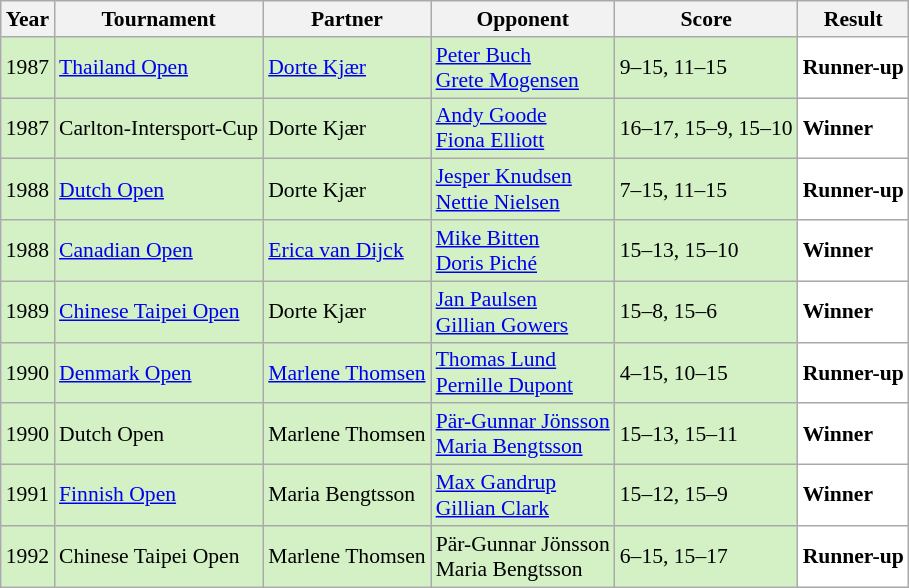<table class="sortable wikitable" style="font-size: 90%;">
<tr>
<th>Year</th>
<th>Tournament</th>
<th>Partner</th>
<th>Opponent</th>
<th>Score</th>
<th>Result</th>
</tr>
<tr style="background:#D4F1C5">
<td align="center">1987</td>
<td><a href='#'>Thailand Open</a></td>
<td> <a href='#'>Dorte Kjær</a></td>
<td> <a href='#'>Peter Buch</a><br> <a href='#'>Grete Mogensen</a></td>
<td>9–15, 11–15</td>
<td style="text-align:left; background:white"> <strong>Runner-up</strong></td>
</tr>
<tr style="background:#D4F1C5">
<td align="center">1987</td>
<td>Carlton-Intersport-Cup</td>
<td> Dorte Kjær</td>
<td> <a href='#'>Andy Goode</a><br> <a href='#'>Fiona Elliott</a></td>
<td>16–17, 15–9, 15–10</td>
<td style="text-align:left; background:white"> <strong>Winner</strong></td>
</tr>
<tr style="background:#D4F1C5">
<td align="center">1988</td>
<td><a href='#'>Dutch Open</a></td>
<td> Dorte Kjær</td>
<td> <a href='#'>Jesper Knudsen</a><br> <a href='#'>Nettie Nielsen</a></td>
<td>7–15, 11–15</td>
<td style="text-align:left; background:white"> <strong>Runner-up</strong></td>
</tr>
<tr style="background:#D4F1C5">
<td align="center">1988</td>
<td><a href='#'>Canadian Open</a></td>
<td> <a href='#'>Erica van Dijck</a></td>
<td> <a href='#'>Mike Bitten</a><br> <a href='#'>Doris Piché</a></td>
<td>15–13, 15–10</td>
<td style="text-align:left; background:white"> <strong>Winner</strong></td>
</tr>
<tr style="background:#D4F1C5">
<td align="center">1989</td>
<td><a href='#'>Chinese Taipei Open</a></td>
<td> Dorte Kjær</td>
<td> <a href='#'>Jan Paulsen</a><br> <a href='#'>Gillian Gowers</a></td>
<td>15–8, 15–6</td>
<td style="text-align:left; background:white"> <strong>Winner</strong></td>
</tr>
<tr style="background:#D4F1C5">
<td align="center">1990</td>
<td><a href='#'>Denmark Open</a></td>
<td> <a href='#'>Marlene Thomsen</a></td>
<td> <a href='#'>Thomas Lund</a><br> <a href='#'>Pernille Dupont</a></td>
<td>4–15, 10–15</td>
<td style="text-align:left; background:white"> <strong>Runner-up</strong></td>
</tr>
<tr style="background:#D4F1C5">
<td align="center">1990</td>
<td>Dutch Open</td>
<td> Marlene Thomsen</td>
<td> <a href='#'>Pär-Gunnar Jönsson</a><br> <a href='#'>Maria Bengtsson</a></td>
<td>15–13, 15–11</td>
<td style="text-align:left; background:white"> <strong>Winner</strong></td>
</tr>
<tr style="background:#D4F1C5">
<td align="center">1991</td>
<td><a href='#'>Finnish Open</a></td>
<td> Maria Bengtsson</td>
<td> <a href='#'>Max Gandrup</a><br> <a href='#'>Gillian Clark</a></td>
<td>15–12, 15–9</td>
<td style="text-align:left; background:white"> <strong>Winner</strong></td>
</tr>
<tr style="background:#D4F1C5">
<td align="center">1992</td>
<td>Chinese Taipei Open</td>
<td> Marlene Thomsen</td>
<td> Pär-Gunnar Jönsson<br> Maria Bengtsson</td>
<td>6–15, 15–17</td>
<td style="text-align:left; background:white"> <strong>Runner-up</strong></td>
</tr>
</table>
